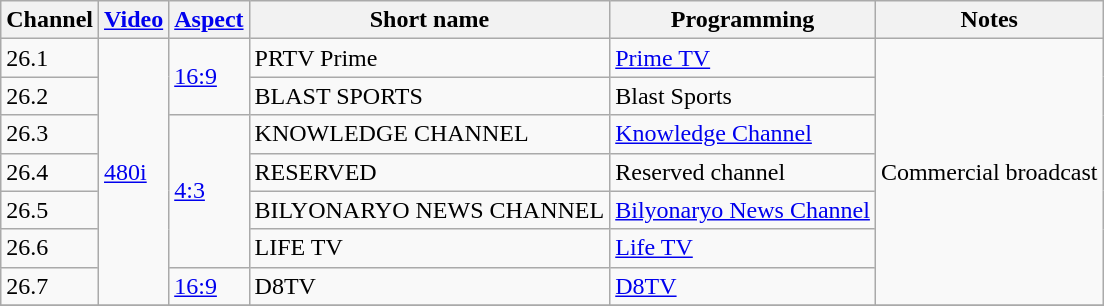<table class="wikitable">
<tr>
<th>Channel</th>
<th><a href='#'>Video</a></th>
<th><a href='#'>Aspect</a></th>
<th>Short name</th>
<th>Programming</th>
<th>Notes</th>
</tr>
<tr>
<td>26.1</td>
<td rowspan="7"><a href='#'>480i</a></td>
<td rowspan="2"><a href='#'>16:9</a></td>
<td>PRTV Prime</td>
<td><a href='#'>Prime TV</a></td>
<td rowspan="7">Commercial broadcast</td>
</tr>
<tr>
<td>26.2</td>
<td>BLAST SPORTS</td>
<td>Blast Sports</td>
</tr>
<tr>
<td>26.3</td>
<td rowspan="4"><a href='#'>4:3</a></td>
<td>KNOWLEDGE CHANNEL</td>
<td><a href='#'>Knowledge Channel</a></td>
</tr>
<tr>
<td>26.4</td>
<td>RESERVED</td>
<td>Reserved channel</td>
</tr>
<tr>
<td>26.5</td>
<td>BILYONARYO NEWS CHANNEL</td>
<td><a href='#'>Bilyonaryo News Channel</a></td>
</tr>
<tr>
<td>26.6</td>
<td>LIFE TV</td>
<td><a href='#'>Life TV</a></td>
</tr>
<tr>
<td>26.7</td>
<td><a href='#'>16:9</a></td>
<td>D8TV</td>
<td><a href='#'>D8TV</a></td>
</tr>
<tr>
</tr>
</table>
